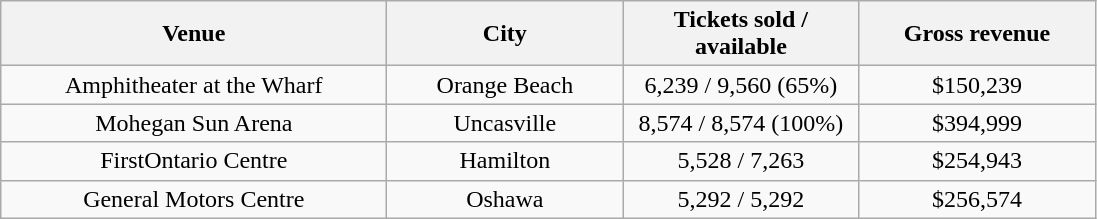<table class="wikitable" style="text-align:center;">
<tr>
<th width="250">Venue</th>
<th width="150">City</th>
<th width="150">Tickets sold / available</th>
<th width="150">Gross revenue</th>
</tr>
<tr>
<td>Amphitheater at the Wharf</td>
<td>Orange Beach</td>
<td>6,239 / 9,560 (65%)</td>
<td>$150,239</td>
</tr>
<tr>
<td>Mohegan Sun Arena</td>
<td>Uncasville</td>
<td>8,574 / 8,574 (100%)</td>
<td>$394,999</td>
</tr>
<tr>
<td>FirstOntario Centre</td>
<td>Hamilton</td>
<td>5,528 / 7,263</td>
<td>$254,943</td>
</tr>
<tr>
<td>General Motors Centre</td>
<td>Oshawa</td>
<td>5,292 / 5,292</td>
<td>$256,574</td>
</tr>
</table>
